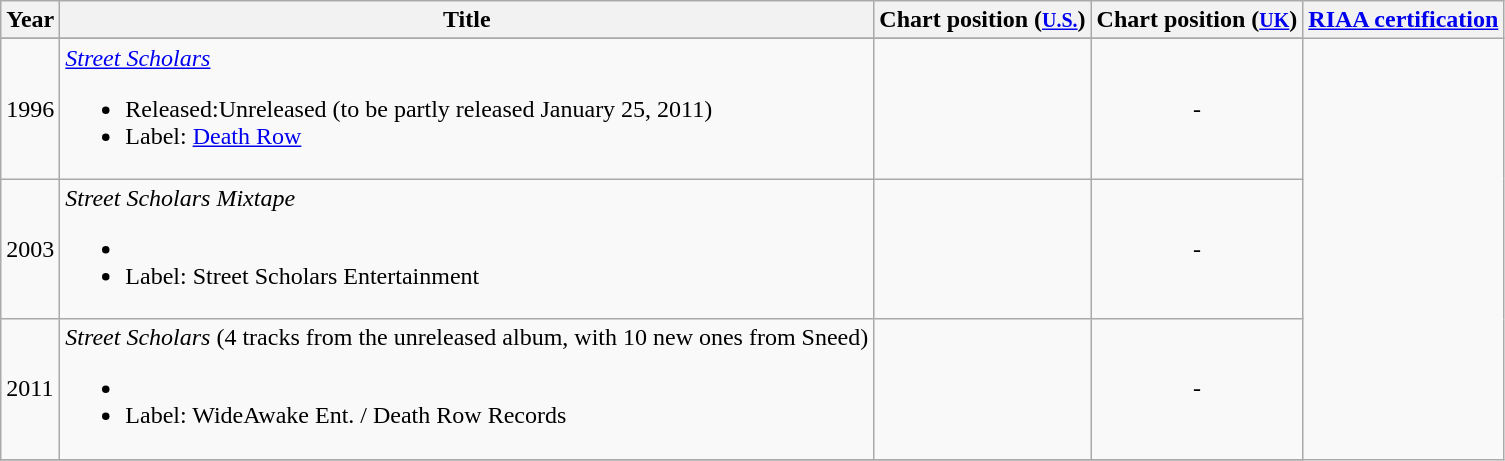<table class="wikitable">
<tr>
<th rowspan="1">Year</th>
<th rowspan="1">Title</th>
<th rowspan="1">Chart position (<small><a href='#'>U.S.</a></small>)</th>
<th rowspan="1">Chart position (<small><a href='#'>UK</a></small>)</th>
<th rowspan="1"><a href='#'>RIAA certification</a></th>
</tr>
<tr>
</tr>
<tr>
<td>1996</td>
<td><em><a href='#'>Street Scholars</a></em><br><ul><li>Released:Unreleased (to be partly released January 25, 2011)</li><li>Label: <a href='#'>Death Row</a></li></ul></td>
<td align="center"></td>
<td align="center">-</td>
</tr>
<tr>
<td>2003</td>
<td><em>Street Scholars Mixtape</em><br><ul><li></li><li>Label: Street Scholars Entertainment</li></ul></td>
<td align="center"></td>
<td align="center">-</td>
</tr>
<tr>
<td>2011</td>
<td><em>Street Scholars</em> (4 tracks from the unreleased album, with 10 new ones from Sneed)<br><ul><li></li><li>Label: WideAwake Ent. / Death Row Records</li></ul></td>
<td align="center"></td>
<td align="center">-</td>
</tr>
<tr>
</tr>
</table>
